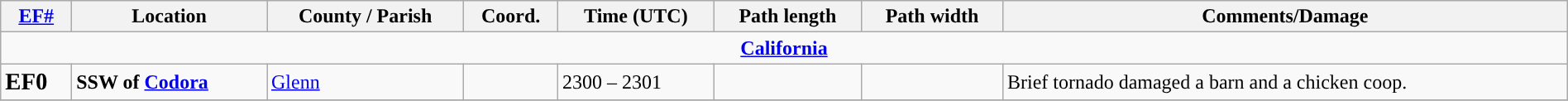<table class="wikitable collapsible" width="100%">
<tr>
<th scope="col"><a href='#'>EF#</a></th>
<th scope="col">Location</th>
<th>County / Parish</th>
<th scope="col">Coord.</th>
<th scope="col">Time (UTC)</th>
<th scope="col">Path length</th>
<th scope="col">Path width</th>
<th scope="col">Comments/Damage</th>
</tr>
<tr>
<td colspan="8" align=center><strong><a href='#'>California</a></strong></td>
</tr>
<tr>
<td><big><strong>EF0</strong></big></td>
<td><strong>SSW of <a href='#'>Codora</a></strong></td>
<td><a href='#'>Glenn</a></td>
<td></td>
<td>2300 – 2301</td>
<td></td>
<td></td>
<td>Brief tornado damaged a barn and a chicken coop.</td>
</tr>
<tr>
</tr>
</table>
